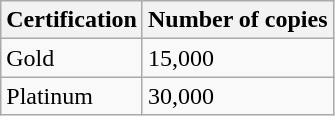<table class="wikitable">
<tr>
<th>Certification</th>
<th>Number of copies</th>
</tr>
<tr>
<td>Gold</td>
<td>15,000</td>
</tr>
<tr>
<td>Platinum</td>
<td>30,000</td>
</tr>
</table>
